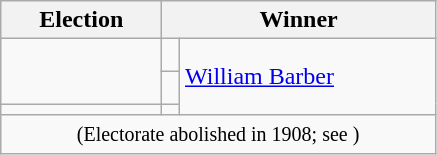<table class=wikitable>
<tr>
<th width=100>Election</th>
<th width=175 colspan=2>Winner</th>
</tr>
<tr>
<td rowspan=2 height=36></td>
<td></td>
<td rowspan=3><a href='#'>William Barber</a></td>
</tr>
<tr>
<td></td>
</tr>
<tr>
<td></td>
<td></td>
</tr>
<tr>
<td colspan=3 align=center><small>(Electorate abolished in 1908; see )</small></td>
</tr>
</table>
